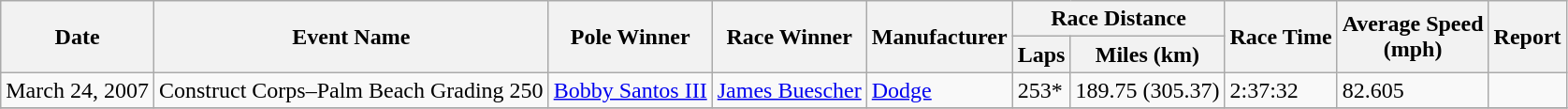<table class="wikitable">
<tr>
<th rowspan="2">Date</th>
<th rowspan="2">Event Name</th>
<th rowspan="2">Pole Winner</th>
<th rowspan="2">Race Winner</th>
<th rowspan="2">Manufacturer</th>
<th colspan="2">Race Distance</th>
<th rowspan="2">Race Time</th>
<th rowspan="2">Average Speed<br>(mph)</th>
<th rowspan="2">Report</th>
</tr>
<tr>
<th>Laps</th>
<th>Miles (km)</th>
</tr>
<tr>
<td>March 24, 2007</td>
<td>Construct Corps–Palm Beach Grading 250</td>
<td><a href='#'>Bobby Santos III</a></td>
<td><a href='#'>James Buescher</a></td>
<td><a href='#'>Dodge</a></td>
<td>253*</td>
<td>189.75 (305.37)</td>
<td>2:37:32</td>
<td>82.605</td>
<td></td>
</tr>
<tr>
</tr>
</table>
